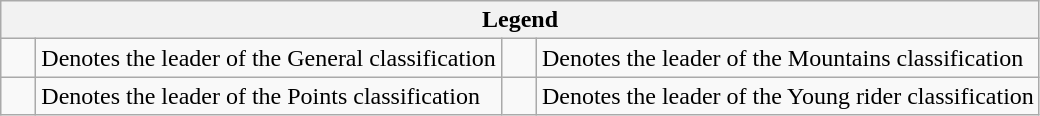<table class="wikitable">
<tr>
<th colspan=4>Legend</th>
</tr>
<tr>
<td>    </td>
<td>Denotes the leader of the General classification</td>
<td>    </td>
<td>Denotes the leader of the Mountains classification</td>
</tr>
<tr>
<td>    </td>
<td>Denotes the leader of the Points classification</td>
<td>    </td>
<td>Denotes the leader of the Young rider classification</td>
</tr>
</table>
